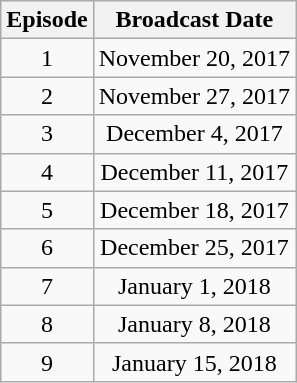<table class="wikitable" style="text-align:center;">
<tr>
<th>Episode</th>
<th>Broadcast Date</th>
</tr>
<tr>
<td>1</td>
<td>November 20, 2017</td>
</tr>
<tr>
<td>2</td>
<td>November 27, 2017</td>
</tr>
<tr>
<td>3</td>
<td>December 4, 2017</td>
</tr>
<tr>
<td>4</td>
<td>December 11, 2017</td>
</tr>
<tr>
<td>5</td>
<td>December 18, 2017</td>
</tr>
<tr>
<td>6</td>
<td>December 25, 2017</td>
</tr>
<tr>
<td>7</td>
<td>January 1, 2018</td>
</tr>
<tr>
<td>8</td>
<td>January 8, 2018</td>
</tr>
<tr>
<td>9</td>
<td>January 15, 2018</td>
</tr>
</table>
